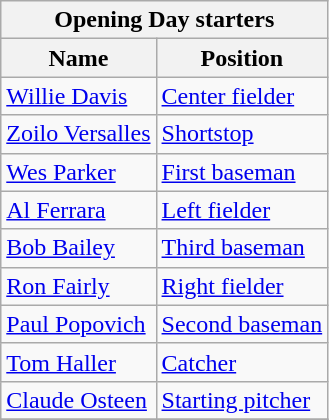<table class="wikitable" style="text-align:left">
<tr>
<th colspan="2">Opening Day starters</th>
</tr>
<tr>
<th>Name</th>
<th>Position</th>
</tr>
<tr>
<td><a href='#'>Willie Davis</a></td>
<td><a href='#'>Center fielder</a></td>
</tr>
<tr>
<td><a href='#'>Zoilo Versalles</a></td>
<td><a href='#'>Shortstop</a></td>
</tr>
<tr>
<td><a href='#'>Wes Parker</a></td>
<td><a href='#'>First baseman</a></td>
</tr>
<tr>
<td><a href='#'>Al Ferrara</a></td>
<td><a href='#'>Left fielder</a></td>
</tr>
<tr>
<td><a href='#'>Bob Bailey</a></td>
<td><a href='#'>Third baseman</a></td>
</tr>
<tr>
<td><a href='#'>Ron Fairly</a></td>
<td><a href='#'>Right fielder</a></td>
</tr>
<tr>
<td><a href='#'>Paul Popovich</a></td>
<td><a href='#'>Second baseman</a></td>
</tr>
<tr>
<td><a href='#'>Tom Haller</a></td>
<td><a href='#'>Catcher</a></td>
</tr>
<tr>
<td><a href='#'>Claude Osteen</a></td>
<td><a href='#'>Starting pitcher</a></td>
</tr>
<tr>
</tr>
</table>
